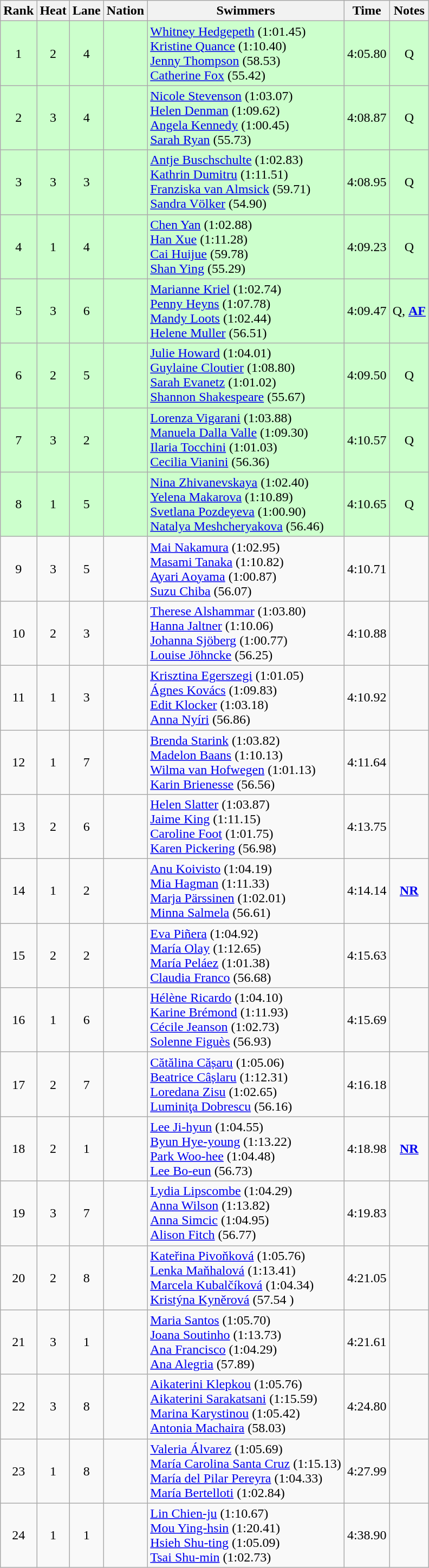<table class="wikitable sortable" style="text-align:center">
<tr>
<th>Rank</th>
<th>Heat</th>
<th>Lane</th>
<th>Nation</th>
<th>Swimmers</th>
<th>Time</th>
<th>Notes</th>
</tr>
<tr bgcolor=#cfc>
<td>1</td>
<td>2</td>
<td>4</td>
<td align=left></td>
<td align=left><a href='#'>Whitney Hedgepeth</a> (1:01.45)<br><a href='#'>Kristine Quance</a> (1:10.40)<br><a href='#'>Jenny Thompson</a> (58.53)<br><a href='#'>Catherine Fox</a> (55.42)</td>
<td>4:05.80</td>
<td>Q</td>
</tr>
<tr bgcolor=#cfc>
<td>2</td>
<td>3</td>
<td>4</td>
<td align=left></td>
<td align=left><a href='#'>Nicole Stevenson</a> (1:03.07)<br><a href='#'>Helen Denman</a> (1:09.62)<br><a href='#'>Angela Kennedy</a> (1:00.45)<br><a href='#'>Sarah Ryan</a> (55.73)</td>
<td>4:08.87</td>
<td>Q</td>
</tr>
<tr bgcolor=#cfc>
<td>3</td>
<td>3</td>
<td>3</td>
<td align=left></td>
<td align=left><a href='#'>Antje Buschschulte</a> (1:02.83)<br><a href='#'>Kathrin Dumitru</a> (1:11.51)<br><a href='#'>Franziska van Almsick</a> (59.71)<br><a href='#'>Sandra Völker</a> (54.90)</td>
<td>4:08.95</td>
<td>Q</td>
</tr>
<tr bgcolor=#cfc>
<td>4</td>
<td>1</td>
<td>4</td>
<td align=left></td>
<td align=left><a href='#'>Chen Yan</a> (1:02.88)<br><a href='#'>Han Xue</a> (1:11.28)<br><a href='#'>Cai Huijue</a> (59.78)<br><a href='#'>Shan Ying</a> (55.29)</td>
<td>4:09.23</td>
<td>Q</td>
</tr>
<tr bgcolor=#cfc>
<td>5</td>
<td>3</td>
<td>6</td>
<td align=left></td>
<td align=left><a href='#'>Marianne Kriel</a> (1:02.74)<br><a href='#'>Penny Heyns</a> (1:07.78)<br><a href='#'>Mandy Loots</a> (1:02.44)<br><a href='#'>Helene Muller</a> (56.51)</td>
<td>4:09.47</td>
<td>Q, <strong><a href='#'>AF</a></strong></td>
</tr>
<tr bgcolor=#cfc>
<td>6</td>
<td>2</td>
<td>5</td>
<td align=left></td>
<td align=left><a href='#'>Julie Howard</a> (1:04.01)<br><a href='#'>Guylaine Cloutier</a> (1:08.80)<br><a href='#'>Sarah Evanetz</a> (1:01.02)<br><a href='#'>Shannon Shakespeare</a> (55.67)</td>
<td>4:09.50</td>
<td>Q</td>
</tr>
<tr bgcolor=#cfc>
<td>7</td>
<td>3</td>
<td>2</td>
<td align=left></td>
<td align=left><a href='#'>Lorenza Vigarani</a> (1:03.88)<br><a href='#'>Manuela Dalla Valle</a> (1:09.30)<br><a href='#'>Ilaria Tocchini</a> (1:01.03)<br><a href='#'>Cecilia Vianini</a> (56.36)</td>
<td>4:10.57</td>
<td>Q</td>
</tr>
<tr bgcolor=#cfc>
<td>8</td>
<td>1</td>
<td>5</td>
<td align=left></td>
<td align=left><a href='#'>Nina Zhivanevskaya</a> (1:02.40)<br><a href='#'>Yelena Makarova</a> (1:10.89)<br><a href='#'>Svetlana Pozdeyeva</a> (1:00.90)<br><a href='#'>Natalya Meshcheryakova</a> (56.46)</td>
<td>4:10.65</td>
<td>Q</td>
</tr>
<tr>
<td>9</td>
<td>3</td>
<td>5</td>
<td align=left></td>
<td align=left><a href='#'>Mai Nakamura</a> (1:02.95)<br><a href='#'>Masami Tanaka</a> (1:10.82)<br><a href='#'>Ayari Aoyama</a> (1:00.87)<br><a href='#'>Suzu Chiba</a> (56.07)</td>
<td>4:10.71</td>
<td></td>
</tr>
<tr>
<td>10</td>
<td>2</td>
<td>3</td>
<td align=left></td>
<td align=left><a href='#'>Therese Alshammar</a> (1:03.80)<br><a href='#'>Hanna Jaltner</a> (1:10.06)<br><a href='#'>Johanna Sjöberg</a> (1:00.77)<br><a href='#'>Louise Jöhncke</a> (56.25)</td>
<td>4:10.88</td>
<td></td>
</tr>
<tr>
<td>11</td>
<td>1</td>
<td>3</td>
<td align=left></td>
<td align=left><a href='#'>Krisztina Egerszegi</a> (1:01.05)<br><a href='#'>Ágnes Kovács</a> (1:09.83)<br><a href='#'>Edit Klocker</a> (1:03.18)<br><a href='#'>Anna Nyíri</a> (56.86)</td>
<td>4:10.92</td>
<td></td>
</tr>
<tr>
<td>12</td>
<td>1</td>
<td>7</td>
<td align=left></td>
<td align=left><a href='#'>Brenda Starink</a> (1:03.82)<br><a href='#'>Madelon Baans</a> (1:10.13)<br><a href='#'>Wilma van Hofwegen</a> (1:01.13)<br><a href='#'>Karin Brienesse</a> (56.56)</td>
<td>4:11.64</td>
<td></td>
</tr>
<tr>
<td>13</td>
<td>2</td>
<td>6</td>
<td align=left></td>
<td align=left><a href='#'>Helen Slatter</a> (1:03.87)<br><a href='#'>Jaime King</a> (1:11.15)<br><a href='#'>Caroline Foot</a> (1:01.75)<br><a href='#'>Karen Pickering</a> (56.98)</td>
<td>4:13.75</td>
<td></td>
</tr>
<tr>
<td>14</td>
<td>1</td>
<td>2</td>
<td align=left></td>
<td align=left><a href='#'>Anu Koivisto</a> (1:04.19)<br><a href='#'>Mia Hagman</a> (1:11.33)<br><a href='#'>Marja Pärssinen</a> (1:02.01)<br><a href='#'>Minna Salmela</a> (56.61)</td>
<td>4:14.14</td>
<td><strong><a href='#'>NR</a></strong></td>
</tr>
<tr>
<td>15</td>
<td>2</td>
<td>2</td>
<td align=left></td>
<td align=left><a href='#'>Eva Piñera</a> (1:04.92)<br><a href='#'>María Olay</a> (1:12.65)<br><a href='#'>María Peláez</a> (1:01.38)<br><a href='#'>Claudia Franco</a> (56.68)</td>
<td>4:15.63</td>
<td></td>
</tr>
<tr>
<td>16</td>
<td>1</td>
<td>6</td>
<td align=left></td>
<td align=left><a href='#'>Hélène Ricardo</a> (1:04.10)<br><a href='#'>Karine Brémond</a> (1:11.93)<br><a href='#'>Cécile Jeanson</a> (1:02.73)<br><a href='#'>Solenne Figuès</a> (56.93)</td>
<td>4:15.69</td>
<td></td>
</tr>
<tr>
<td>17</td>
<td>2</td>
<td>7</td>
<td align=left></td>
<td align=left><a href='#'>Cătălina Cășaru</a> (1:05.06)<br><a href='#'>Beatrice Câșlaru</a> (1:12.31)<br><a href='#'>Loredana Zisu</a> (1:02.65)<br><a href='#'>Luminiţa Dobrescu</a> (56.16)</td>
<td>4:16.18</td>
<td></td>
</tr>
<tr>
<td>18</td>
<td>2</td>
<td>1</td>
<td align=left></td>
<td align=left><a href='#'>Lee Ji-hyun</a> (1:04.55)<br><a href='#'>Byun Hye-young</a> (1:13.22)<br><a href='#'>Park Woo-hee</a> (1:04.48)<br><a href='#'>Lee Bo-eun</a> (56.73)</td>
<td>4:18.98</td>
<td><strong><a href='#'>NR</a></strong></td>
</tr>
<tr>
<td>19</td>
<td>3</td>
<td>7</td>
<td align=left></td>
<td align=left><a href='#'>Lydia Lipscombe</a> (1:04.29)<br><a href='#'>Anna Wilson</a> (1:13.82)<br><a href='#'>Anna Simcic</a> (1:04.95)<br><a href='#'>Alison Fitch</a> (56.77)</td>
<td>4:19.83</td>
<td></td>
</tr>
<tr>
<td>20</td>
<td>2</td>
<td>8</td>
<td align=left></td>
<td align=left><a href='#'>Kateřina Pivoňková</a> (1:05.76)<br><a href='#'>Lenka Maňhalová</a> (1:13.41)<br><a href='#'>Marcela Kubalčíková</a> (1:04.34)<br><a href='#'>Kristýna Kyněrová</a> (57.54 )</td>
<td>4:21.05</td>
<td></td>
</tr>
<tr>
<td>21</td>
<td>3</td>
<td>1</td>
<td align=left></td>
<td align=left><a href='#'>Maria Santos</a> (1:05.70)<br><a href='#'>Joana Soutinho</a> (1:13.73)<br><a href='#'>Ana Francisco</a> (1:04.29)<br><a href='#'>Ana Alegria</a> (57.89)</td>
<td>4:21.61</td>
<td></td>
</tr>
<tr>
<td>22</td>
<td>3</td>
<td>8</td>
<td align=left></td>
<td align=left><a href='#'>Aikaterini Klepkou</a> (1:05.76)<br><a href='#'>Aikaterini Sarakatsani</a> (1:15.59)<br><a href='#'>Marina Karystinou</a> (1:05.42)<br><a href='#'>Antonia Machaira</a> (58.03)</td>
<td>4:24.80</td>
<td></td>
</tr>
<tr>
<td>23</td>
<td>1</td>
<td>8</td>
<td align=left></td>
<td align=left><a href='#'>Valeria Álvarez</a> (1:05.69)<br><a href='#'>María Carolina Santa Cruz</a> (1:15.13)<br><a href='#'>María del Pilar Pereyra</a> (1:04.33)<br><a href='#'>María Bertelloti</a> (1:02.84)</td>
<td>4:27.99</td>
<td></td>
</tr>
<tr>
<td>24</td>
<td>1</td>
<td>1</td>
<td align=left></td>
<td align=left><a href='#'>Lin Chien-ju</a> (1:10.67)<br><a href='#'>Mou Ying-hsin</a> (1:20.41)<br><a href='#'>Hsieh Shu-ting</a> (1:05.09)<br><a href='#'>Tsai Shu-min</a> (1:02.73)</td>
<td>4:38.90</td>
<td></td>
</tr>
</table>
